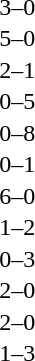<table cellspacing=1 width=70%>
<tr>
<th width=25%></th>
<th width=30%></th>
<th width=15%></th>
<th width=30%></th>
</tr>
<tr>
<td></td>
<td align=right></td>
<td align=center>3–0</td>
<td></td>
</tr>
<tr>
<td></td>
<td align=right></td>
<td align=center>5–0</td>
<td></td>
</tr>
<tr>
<td></td>
<td align=right></td>
<td align=center>2–1</td>
<td></td>
</tr>
<tr>
<td></td>
<td align=right></td>
<td align=center>0–5</td>
<td></td>
</tr>
<tr>
<td></td>
<td align=right></td>
<td align=center>0–8</td>
<td></td>
</tr>
<tr>
<td></td>
<td align=right></td>
<td align=center>0–1</td>
<td></td>
</tr>
<tr>
<td></td>
<td align=right></td>
<td align=center>6–0</td>
<td></td>
</tr>
<tr>
<td></td>
<td align=right></td>
<td align=center>1–2</td>
<td></td>
</tr>
<tr>
<td></td>
<td align=right></td>
<td align=center>0–3</td>
<td></td>
</tr>
<tr>
<td></td>
<td align=right></td>
<td align=center>2–0</td>
<td></td>
</tr>
<tr>
<td></td>
<td align=right></td>
<td align=center>2–0</td>
<td></td>
</tr>
<tr>
<td></td>
<td align=right></td>
<td align=center>1–3</td>
<td></td>
</tr>
</table>
